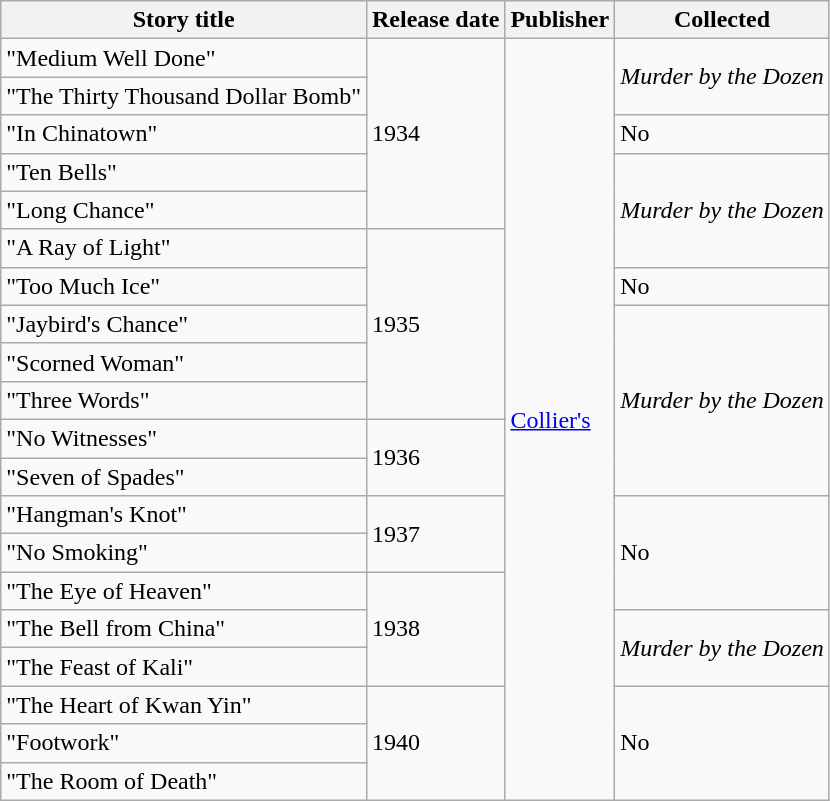<table class="sortable wikitable">
<tr>
<th>Story title</th>
<th>Release date</th>
<th>Publisher</th>
<th class="unsortable">Collected</th>
</tr>
<tr>
<td>"Medium Well Done"</td>
<td rowspan=5>1934</td>
<td rowspan=20><a href='#'>Collier's</a></td>
<td rowspan=2><em>Murder by the Dozen</em></td>
</tr>
<tr>
<td>"The Thirty Thousand Dollar Bomb"</td>
</tr>
<tr>
<td>"In Chinatown"</td>
<td>No</td>
</tr>
<tr>
<td>"Ten Bells"</td>
<td rowspan=3><em>Murder by the Dozen</em></td>
</tr>
<tr>
<td>"Long Chance"</td>
</tr>
<tr>
<td>"A Ray of Light"</td>
<td rowspan=5>1935</td>
</tr>
<tr>
<td>"Too Much Ice"</td>
<td>No</td>
</tr>
<tr>
<td>"Jaybird's Chance"</td>
<td rowspan=5><em>Murder by the Dozen</em></td>
</tr>
<tr>
<td>"Scorned Woman"</td>
</tr>
<tr>
<td>"Three Words"</td>
</tr>
<tr>
<td>"No Witnesses"</td>
<td rowspan=2>1936</td>
</tr>
<tr>
<td>"Seven of Spades"</td>
</tr>
<tr>
<td>"Hangman's Knot"</td>
<td rowspan=2>1937</td>
<td rowspan=3>No</td>
</tr>
<tr>
<td>"No Smoking"</td>
</tr>
<tr>
<td>"The Eye of Heaven"</td>
<td rowspan=3>1938</td>
</tr>
<tr>
<td>"The Bell from China"</td>
<td rowspan=2><em>Murder by the Dozen</em></td>
</tr>
<tr>
<td>"The Feast of Kali"</td>
</tr>
<tr>
<td>"The Heart of Kwan Yin"</td>
<td rowspan=3>1940</td>
<td rowspan=3>No</td>
</tr>
<tr>
<td>"Footwork"</td>
</tr>
<tr>
<td>"The Room of Death"</td>
</tr>
</table>
